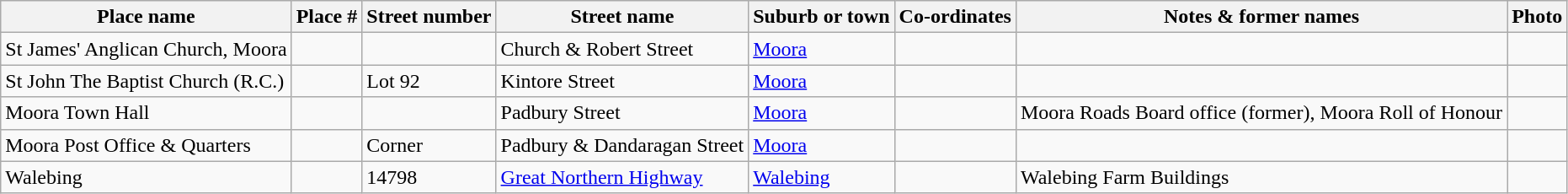<table class="wikitable sortable">
<tr>
<th>Place name</th>
<th>Place #</th>
<th>Street number</th>
<th>Street name</th>
<th>Suburb or town</th>
<th>Co-ordinates</th>
<th class="unsortable">Notes & former names</th>
<th class="unsortable">Photo</th>
</tr>
<tr>
<td>St James' Anglican Church, Moora</td>
<td></td>
<td></td>
<td>Church & Robert Street</td>
<td><a href='#'>Moora</a></td>
<td></td>
<td></td>
<td></td>
</tr>
<tr>
<td>St John The Baptist Church (R.C.)</td>
<td></td>
<td>Lot 92</td>
<td>Kintore Street</td>
<td><a href='#'>Moora</a></td>
<td></td>
<td></td>
<td></td>
</tr>
<tr>
<td>Moora Town Hall</td>
<td></td>
<td></td>
<td>Padbury Street</td>
<td><a href='#'>Moora</a></td>
<td></td>
<td>Moora Roads Board office (former), Moora Roll of Honour</td>
<td></td>
</tr>
<tr>
<td>Moora Post Office & Quarters</td>
<td></td>
<td>Corner</td>
<td>Padbury & Dandaragan Street</td>
<td><a href='#'>Moora</a></td>
<td></td>
<td></td>
<td></td>
</tr>
<tr>
<td>Walebing</td>
<td></td>
<td>14798</td>
<td><a href='#'>Great Northern Highway</a></td>
<td><a href='#'>Walebing</a></td>
<td></td>
<td>Walebing Farm Buildings</td>
<td></td>
</tr>
</table>
